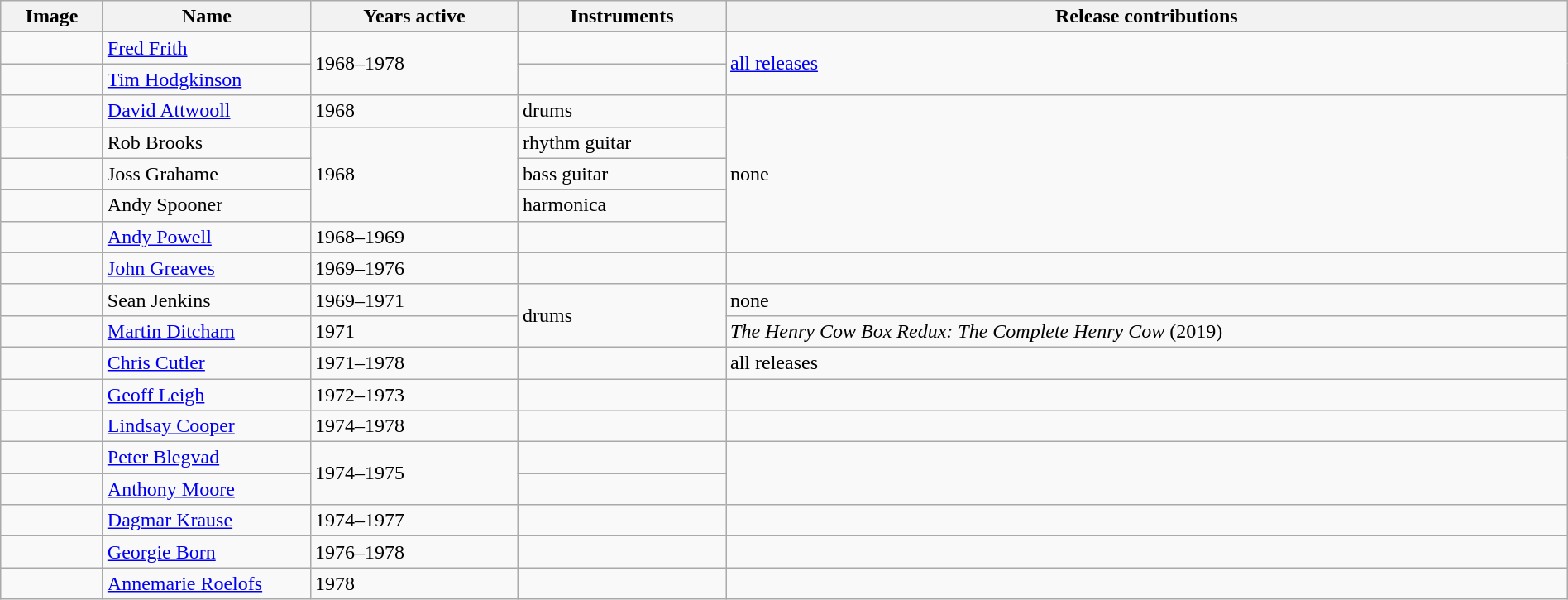<table class="wikitable" width="100%" border="1">
<tr>
<th width="75">Image</th>
<th width="160">Name</th>
<th width="160">Years active</th>
<th width="160">Instruments</th>
<th>Release contributions</th>
</tr>
<tr>
<td></td>
<td><a href='#'>Fred Frith</a></td>
<td rowspan="2">1968–1978</td>
<td></td>
<td rowspan="2"><a href='#'>all releases</a></td>
</tr>
<tr>
<td></td>
<td><a href='#'>Tim Hodgkinson</a></td>
<td></td>
</tr>
<tr>
<td></td>
<td><a href='#'>David Attwooll</a></td>
<td>1968 </td>
<td>drums</td>
<td rowspan="5">none<small></small></td>
</tr>
<tr>
<td></td>
<td>Rob Brooks</td>
<td rowspan="3">1968</td>
<td>rhythm guitar</td>
</tr>
<tr>
<td></td>
<td>Joss Grahame</td>
<td>bass guitar</td>
</tr>
<tr>
<td></td>
<td>Andy Spooner</td>
<td>harmonica</td>
</tr>
<tr>
<td></td>
<td><a href='#'>Andy Powell</a></td>
<td>1968–1969</td>
<td></td>
</tr>
<tr>
<td></td>
<td><a href='#'>John Greaves</a></td>
<td>1969–1976</td>
<td></td>
<td></td>
</tr>
<tr>
<td></td>
<td>Sean Jenkins</td>
<td>1969–1971</td>
<td rowspan="2">drums</td>
<td>none</td>
</tr>
<tr>
<td></td>
<td><a href='#'>Martin Ditcham</a></td>
<td>1971</td>
<td><em>The Henry Cow Box Redux: The Complete Henry Cow</em> (2019)</td>
</tr>
<tr>
<td></td>
<td><a href='#'>Chris Cutler</a></td>
<td>1971–1978</td>
<td></td>
<td>all releases</td>
</tr>
<tr>
<td></td>
<td><a href='#'>Geoff Leigh</a></td>
<td>1972–1973 </td>
<td></td>
<td></td>
</tr>
<tr>
<td></td>
<td><a href='#'>Lindsay Cooper</a></td>
<td>1974–1978 </td>
<td></td>
<td></td>
</tr>
<tr>
<td></td>
<td><a href='#'>Peter Blegvad</a></td>
<td rowspan="2">1974–1975</td>
<td></td>
<td rowspan="2"></td>
</tr>
<tr>
<td></td>
<td><a href='#'>Anthony Moore</a></td>
<td></td>
</tr>
<tr>
<td></td>
<td><a href='#'>Dagmar Krause</a></td>
<td>1974–1977</td>
<td></td>
<td></td>
</tr>
<tr>
<td></td>
<td><a href='#'>Georgie Born</a></td>
<td>1976–1978</td>
<td></td>
<td></td>
</tr>
<tr>
<td></td>
<td><a href='#'>Annemarie Roelofs</a></td>
<td>1978</td>
<td></td>
<td></td>
</tr>
</table>
